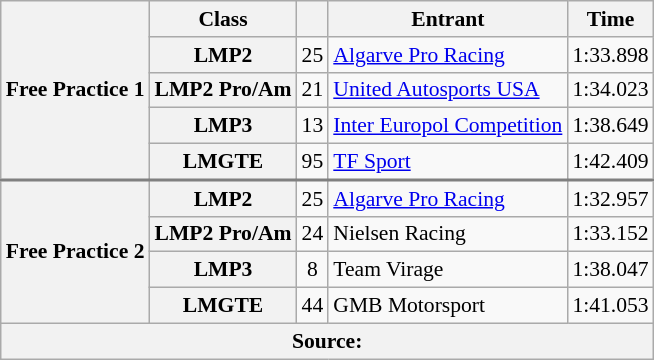<table class="wikitable" style="font-size:90%;">
<tr>
<th rowspan="5">Free Practice 1</th>
<th>Class</th>
<th></th>
<th>Entrant</th>
<th>Time</th>
</tr>
<tr>
<th>LMP2</th>
<td align="center">25</td>
<td> <a href='#'>Algarve Pro Racing</a></td>
<td>1:33.898</td>
</tr>
<tr>
<th>LMP2 Pro/Am</th>
<td align="center">21</td>
<td> <a href='#'>United Autosports USA</a></td>
<td>1:34.023</td>
</tr>
<tr>
<th>LMP3</th>
<td align="center">13</td>
<td> <a href='#'>Inter Europol Competition</a></td>
<td>1:38.649</td>
</tr>
<tr>
<th>LMGTE</th>
<td align="center">95</td>
<td> <a href='#'>TF Sport</a></td>
<td>1:42.409</td>
</tr>
<tr style="border-top:2px solid #808080">
<th rowspan="4">Free Practice 2</th>
<th>LMP2</th>
<td align="center">25</td>
<td> <a href='#'>Algarve Pro Racing</a></td>
<td>1:32.957</td>
</tr>
<tr>
<th>LMP2 Pro/Am</th>
<td align="center">24</td>
<td> Nielsen Racing</td>
<td>1:33.152</td>
</tr>
<tr>
<th>LMP3</th>
<td align="center">8</td>
<td> Team Virage</td>
<td>1:38.047</td>
</tr>
<tr>
<th>LMGTE</th>
<td align="center">44</td>
<td> GMB Motorsport</td>
<td>1:41.053</td>
</tr>
<tr>
<th colspan="5">Source:</th>
</tr>
</table>
